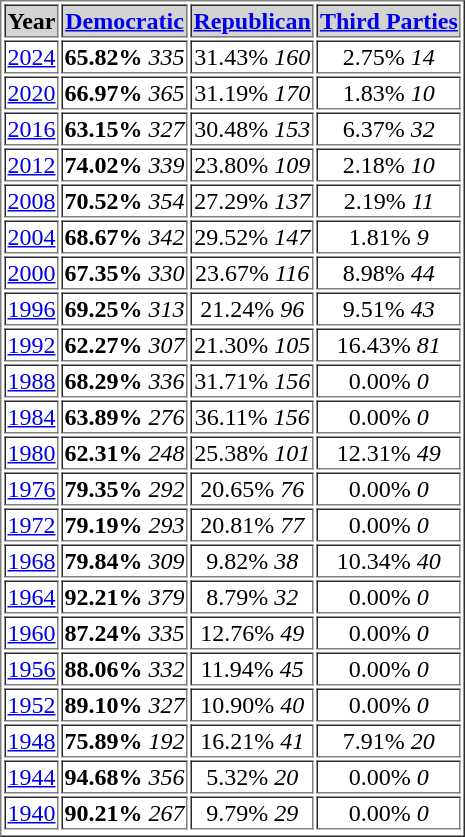<table border = “2”>
<tr style="background:lightgrey;">
<th>Year</th>
<th><a href='#'>Democratic</a></th>
<th><a href='#'>Republican</a></th>
<th><a href='#'>Third Parties</a></th>
</tr>
<tr>
<td align="center" ><a href='#'>2024</a></td>
<td align="center" ><strong>65.82%</strong> <em>335</em></td>
<td align="center" >31.43% <em>160</em></td>
<td align="center" >2.75% <em>14</em></td>
</tr>
<tr>
<td align="center" ><a href='#'>2020</a></td>
<td align="center" ><strong>66.97%</strong> <em>365</em></td>
<td align="center" >31.19% <em>170</em></td>
<td align="center" >1.83% <em>10</em></td>
</tr>
<tr>
<td align="center" ><a href='#'>2016</a></td>
<td align="center" ><strong>63.15%</strong> <em>327</em></td>
<td align="center" >30.48% <em>153</em></td>
<td align="center" >6.37% <em>32</em></td>
</tr>
<tr>
<td align="center" ><a href='#'>2012</a></td>
<td align="center" ><strong>74.02%</strong> <em>339</em></td>
<td align="center" >23.80% <em>109</em></td>
<td align="center" >2.18% <em>10</em></td>
</tr>
<tr>
<td align="center" ><a href='#'>2008</a></td>
<td align="center" ><strong>70.52%</strong> <em>354</em></td>
<td align="center" >27.29% <em>137</em></td>
<td align="center" >2.19% <em>11</em></td>
</tr>
<tr>
<td align="center" ><a href='#'>2004</a></td>
<td align="center" ><strong>68.67%</strong> <em>342</em></td>
<td align="center" >29.52% <em>147</em></td>
<td align="center" >1.81% <em>9</em></td>
</tr>
<tr>
<td align="center" ><a href='#'>2000</a></td>
<td align="center" ><strong>67.35%</strong> <em>330</em></td>
<td align="center" >23.67% <em>116</em></td>
<td align="center" >8.98% <em>44</em></td>
</tr>
<tr>
<td align="center" ><a href='#'>1996</a></td>
<td align="center" ><strong>69.25%</strong> <em>313</em></td>
<td align="center" >21.24% <em>96</em></td>
<td align="center" >9.51% <em>43</em></td>
</tr>
<tr>
<td align="center" ><a href='#'>1992</a></td>
<td align="center" ><strong>62.27%</strong> <em>307</em></td>
<td align="center" >21.30% <em>105</em></td>
<td align="center" >16.43% <em>81</em></td>
</tr>
<tr>
<td align="center" ><a href='#'>1988</a></td>
<td align="center" ><strong>68.29%</strong> <em>336</em></td>
<td align="center" >31.71% <em>156</em></td>
<td align="center" >0.00% <em>0</em></td>
</tr>
<tr>
<td align="center" ><a href='#'>1984</a></td>
<td align="center" ><strong>63.89%</strong> <em>276</em></td>
<td align="center" >36.11% <em>156</em></td>
<td align="center" >0.00% <em>0</em></td>
</tr>
<tr>
<td align="center" ><a href='#'>1980</a></td>
<td align="center" ><strong>62.31%</strong> <em>248</em></td>
<td align="center" >25.38% <em>101</em></td>
<td align="center" >12.31% <em>49</em></td>
</tr>
<tr>
<td align="center" ><a href='#'>1976</a></td>
<td align="center" ><strong>79.35%</strong> <em>292</em></td>
<td align="center" >20.65% <em>76</em></td>
<td align="center" >0.00% <em>0</em></td>
</tr>
<tr>
<td align="center" ><a href='#'>1972</a></td>
<td align="center" ><strong>79.19%</strong> <em>293</em></td>
<td align="center" >20.81% <em>77</em></td>
<td align="center" >0.00% <em>0</em></td>
</tr>
<tr>
<td align="center" ><a href='#'>1968</a></td>
<td align="center" ><strong>79.84%</strong> <em>309</em></td>
<td align="center" >9.82% <em>38</em></td>
<td align="center" >10.34% <em>40</em></td>
</tr>
<tr>
<td align="center" ><a href='#'>1964</a></td>
<td align="center" ><strong>92.21%</strong> <em>379</em></td>
<td align="center" >8.79% <em>32</em></td>
<td align="center" >0.00% <em>0</em></td>
</tr>
<tr>
<td align="center" ><a href='#'>1960</a></td>
<td align="center" ><strong>87.24%</strong> <em>335</em></td>
<td align="center" >12.76% <em>49</em></td>
<td align="center" >0.00% <em>0</em></td>
</tr>
<tr>
<td align="center" ><a href='#'>1956</a></td>
<td align="center" ><strong>88.06%</strong> <em>332</em></td>
<td align="center" >11.94% <em>45</em></td>
<td align="center" >0.00% <em>0</em></td>
</tr>
<tr>
<td align="center" ><a href='#'>1952</a></td>
<td align="center" ><strong>89.10%</strong> <em>327</em></td>
<td align="center" >10.90% <em>40</em></td>
<td align="center" >0.00% <em>0</em></td>
</tr>
<tr>
<td align="center" ><a href='#'>1948</a></td>
<td align="center" ><strong>75.89%</strong> <em>192</em></td>
<td align="center" >16.21% <em>41</em></td>
<td align="center" >7.91% <em>20</em></td>
</tr>
<tr>
<td align="center" ><a href='#'>1944</a></td>
<td align="center" ><strong>94.68%</strong> <em>356</em></td>
<td align="center" >5.32% <em>20</em></td>
<td align="center" >0.00% <em>0</em></td>
</tr>
<tr>
<td align="center" ><a href='#'>1940</a></td>
<td align="center" ><strong>90.21%</strong> <em>267</em></td>
<td align="center" >9.79% <em>29</em></td>
<td align="center" >0.00% <em>0</em></td>
</tr>
<tr>
</tr>
</table>
